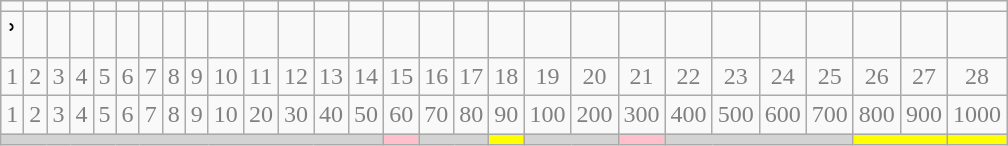<table class="wikitable" style="text-align:center;">
<tr>
<td></td>
<td></td>
<td></td>
<td></td>
<td></td>
<td></td>
<td></td>
<td></td>
<td></td>
<td></td>
<td></td>
<td></td>
<td></td>
<td></td>
<td></td>
<td></td>
<td></td>
<td></td>
<td></td>
<td></td>
<td></td>
<td></td>
<td></td>
<td></td>
<td></td>
<td></td>
<td></td>
<td></td>
</tr>
<tr>
<td><big>ʾ</big></td>
<td></td>
<td></td>
<td></td>
<td></td>
<td></td>
<td></td>
<td></td>
<td></td>
<td></td>
<td></td>
<td></td>
<td></td>
<td></td>
<td></td>
<td><big></big></td>
<td></td>
<td></td>
<td></td>
<td></td>
<td></td>
<td></td>
<td></td>
<td></td>
<td></td>
<td></td>
<td></td>
<td></td>
</tr>
<tr style="color:gray">
<td>1</td>
<td>2</td>
<td>3</td>
<td>4</td>
<td>5</td>
<td>6</td>
<td>7</td>
<td>8</td>
<td>9</td>
<td>10</td>
<td>11</td>
<td>12</td>
<td>13</td>
<td>14</td>
<td>15</td>
<td>16</td>
<td>17</td>
<td>18</td>
<td>19</td>
<td>20</td>
<td>21</td>
<td>22</td>
<td>23</td>
<td>24</td>
<td>25</td>
<td>26</td>
<td>27</td>
<td>28</td>
</tr>
<tr style="color:gray">
<td>1</td>
<td>2</td>
<td>3</td>
<td>4</td>
<td>5</td>
<td>6</td>
<td>7</td>
<td>8</td>
<td>9</td>
<td>10</td>
<td>20</td>
<td>30</td>
<td>40</td>
<td>50</td>
<td>60</td>
<td>70</td>
<td>80</td>
<td>90</td>
<td>100</td>
<td>200</td>
<td>300</td>
<td>400</td>
<td>500</td>
<td>600</td>
<td>700</td>
<td>800</td>
<td>900</td>
<td>1000</td>
</tr>
<tr>
<td colspan="14" bgcolor="lightgrey"></td>
<td colspan="1" bgcolor="pink"></td>
<td colspan="2" bgcolor="lightgrey"></td>
<td colspan="1" bgcolor="yellow"></td>
<td colspan="2" bgcolor="lightgrey"></td>
<td colspan="1" bgcolor="pink"></td>
<td colspan="4" bgcolor="lightgrey"></td>
<td colspan="2" bgcolor="yellow"></td>
<td colspan="1" bgcolor="yellow"></td>
</tr>
</table>
